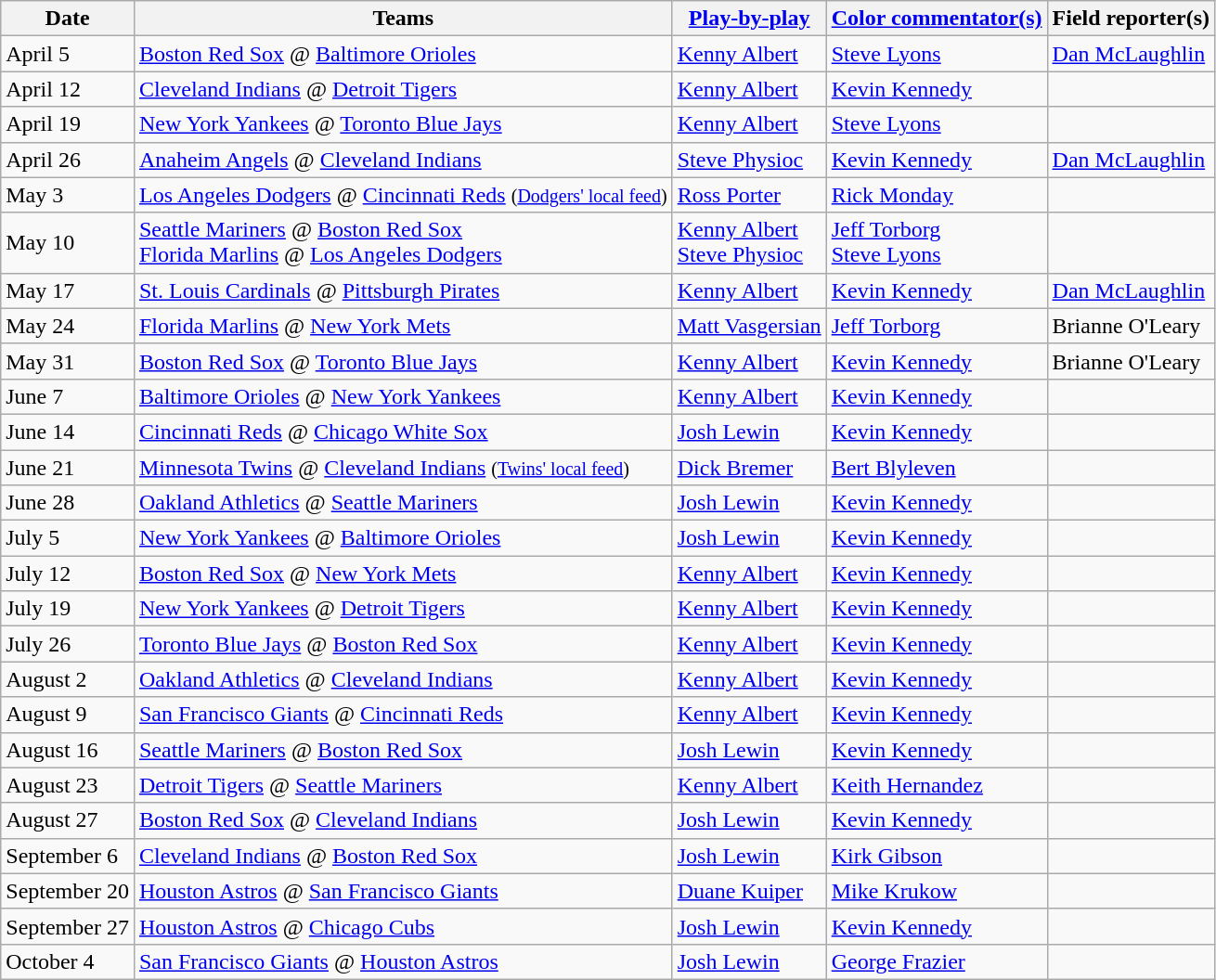<table class=wikitable>
<tr>
<th>Date</th>
<th>Teams</th>
<th><a href='#'>Play-by-play</a></th>
<th><a href='#'>Color commentator(s)</a></th>
<th>Field reporter(s)</th>
</tr>
<tr>
<td>April 5</td>
<td><a href='#'>Boston Red Sox</a> @ <a href='#'>Baltimore Orioles</a></td>
<td><a href='#'>Kenny Albert</a></td>
<td><a href='#'>Steve Lyons</a></td>
<td><a href='#'>Dan McLaughlin</a></td>
</tr>
<tr>
<td>April 12</td>
<td><a href='#'>Cleveland Indians</a> @ <a href='#'>Detroit Tigers</a></td>
<td><a href='#'>Kenny Albert</a></td>
<td><a href='#'>Kevin Kennedy</a></td>
<td></td>
</tr>
<tr>
<td>April 19</td>
<td><a href='#'>New York Yankees</a> @ <a href='#'>Toronto Blue Jays</a></td>
<td><a href='#'>Kenny Albert</a></td>
<td><a href='#'>Steve Lyons</a></td>
<td></td>
</tr>
<tr>
<td>April 26</td>
<td><a href='#'>Anaheim Angels</a> @ <a href='#'>Cleveland Indians</a></td>
<td><a href='#'>Steve Physioc</a></td>
<td><a href='#'>Kevin Kennedy</a></td>
<td><a href='#'>Dan McLaughlin</a></td>
</tr>
<tr>
<td>May 3</td>
<td><a href='#'>Los Angeles Dodgers</a> @ <a href='#'>Cincinnati Reds</a> <small>(<a href='#'>Dodgers' local feed</a>)</small></td>
<td><a href='#'>Ross Porter</a></td>
<td><a href='#'>Rick Monday</a></td>
<td></td>
</tr>
<tr>
<td>May 10</td>
<td><a href='#'>Seattle Mariners</a> @ <a href='#'>Boston Red Sox</a><br><a href='#'>Florida Marlins</a> @ <a href='#'>Los Angeles Dodgers</a></td>
<td><a href='#'>Kenny Albert</a><br><a href='#'>Steve Physioc</a></td>
<td><a href='#'>Jeff Torborg</a><br><a href='#'>Steve Lyons</a></td>
<td></td>
</tr>
<tr>
<td>May 17</td>
<td><a href='#'>St. Louis Cardinals</a> @ <a href='#'>Pittsburgh Pirates</a></td>
<td><a href='#'>Kenny Albert</a></td>
<td><a href='#'>Kevin Kennedy</a></td>
<td><a href='#'>Dan McLaughlin</a></td>
</tr>
<tr>
<td>May 24</td>
<td><a href='#'>Florida Marlins</a> @ <a href='#'>New York Mets</a></td>
<td><a href='#'>Matt Vasgersian</a></td>
<td><a href='#'>Jeff Torborg</a></td>
<td>Brianne O'Leary</td>
</tr>
<tr>
<td>May 31</td>
<td><a href='#'>Boston Red Sox</a> @ <a href='#'>Toronto Blue Jays</a></td>
<td><a href='#'>Kenny Albert</a></td>
<td><a href='#'>Kevin Kennedy</a></td>
<td>Brianne O'Leary</td>
</tr>
<tr>
<td>June 7</td>
<td><a href='#'>Baltimore Orioles</a> @ <a href='#'>New York Yankees</a></td>
<td><a href='#'>Kenny Albert</a></td>
<td><a href='#'>Kevin Kennedy</a></td>
<td></td>
</tr>
<tr>
<td>June 14</td>
<td><a href='#'>Cincinnati Reds</a> @ <a href='#'>Chicago White Sox</a></td>
<td><a href='#'>Josh Lewin</a></td>
<td><a href='#'>Kevin Kennedy</a></td>
<td></td>
</tr>
<tr>
<td>June 21</td>
<td><a href='#'>Minnesota Twins</a> @ <a href='#'>Cleveland Indians</a> <small>(<a href='#'>Twins' local feed</a>)</small></td>
<td><a href='#'>Dick Bremer</a></td>
<td><a href='#'>Bert Blyleven</a></td>
<td></td>
</tr>
<tr>
<td>June 28</td>
<td><a href='#'>Oakland Athletics</a> @ <a href='#'>Seattle Mariners</a></td>
<td><a href='#'>Josh Lewin</a></td>
<td><a href='#'>Kevin Kennedy</a></td>
<td></td>
</tr>
<tr>
<td>July 5</td>
<td><a href='#'>New York Yankees</a> @ <a href='#'>Baltimore Orioles</a></td>
<td><a href='#'>Josh Lewin</a></td>
<td><a href='#'>Kevin Kennedy</a></td>
<td></td>
</tr>
<tr>
<td>July 12</td>
<td><a href='#'>Boston Red Sox</a> @ <a href='#'>New York Mets</a></td>
<td><a href='#'>Kenny Albert</a></td>
<td><a href='#'>Kevin Kennedy</a></td>
<td></td>
</tr>
<tr>
<td>July 19</td>
<td><a href='#'>New York Yankees</a> @ <a href='#'>Detroit Tigers</a></td>
<td><a href='#'>Kenny Albert</a></td>
<td><a href='#'>Kevin Kennedy</a></td>
<td></td>
</tr>
<tr>
<td>July 26</td>
<td><a href='#'>Toronto Blue Jays</a> @ <a href='#'>Boston Red Sox</a></td>
<td><a href='#'>Kenny Albert</a></td>
<td><a href='#'>Kevin Kennedy</a></td>
<td></td>
</tr>
<tr>
<td>August 2</td>
<td><a href='#'>Oakland Athletics</a> @ <a href='#'>Cleveland Indians</a></td>
<td><a href='#'>Kenny Albert</a></td>
<td><a href='#'>Kevin Kennedy</a></td>
<td></td>
</tr>
<tr>
<td>August 9</td>
<td><a href='#'>San Francisco Giants</a> @ <a href='#'>Cincinnati Reds</a></td>
<td><a href='#'>Kenny Albert</a></td>
<td><a href='#'>Kevin Kennedy</a></td>
<td></td>
</tr>
<tr>
<td>August 16</td>
<td><a href='#'>Seattle Mariners</a> @ <a href='#'>Boston Red Sox</a></td>
<td><a href='#'>Josh Lewin</a></td>
<td><a href='#'>Kevin Kennedy</a></td>
<td></td>
</tr>
<tr>
<td>August 23</td>
<td><a href='#'>Detroit Tigers</a> @ <a href='#'>Seattle Mariners</a></td>
<td><a href='#'>Kenny Albert</a></td>
<td><a href='#'>Keith Hernandez</a></td>
<td></td>
</tr>
<tr>
<td>August 27</td>
<td><a href='#'>Boston Red Sox</a> @ <a href='#'>Cleveland Indians</a></td>
<td><a href='#'>Josh Lewin</a></td>
<td><a href='#'>Kevin Kennedy</a></td>
<td></td>
</tr>
<tr>
<td>September 6</td>
<td><a href='#'>Cleveland Indians</a> @ <a href='#'>Boston Red Sox</a></td>
<td><a href='#'>Josh Lewin</a></td>
<td><a href='#'>Kirk Gibson</a></td>
<td></td>
</tr>
<tr>
<td>September 20</td>
<td><a href='#'>Houston Astros</a> @ <a href='#'>San Francisco Giants</a></td>
<td><a href='#'>Duane Kuiper</a></td>
<td><a href='#'>Mike Krukow</a></td>
<td></td>
</tr>
<tr>
<td>September 27</td>
<td><a href='#'>Houston Astros</a> @ <a href='#'>Chicago Cubs</a></td>
<td><a href='#'>Josh Lewin</a></td>
<td><a href='#'>Kevin Kennedy</a></td>
<td></td>
</tr>
<tr>
<td>October 4</td>
<td><a href='#'>San Francisco Giants</a> @ <a href='#'>Houston Astros</a></td>
<td><a href='#'>Josh Lewin</a></td>
<td><a href='#'>George Frazier</a></td>
<td></td>
</tr>
</table>
